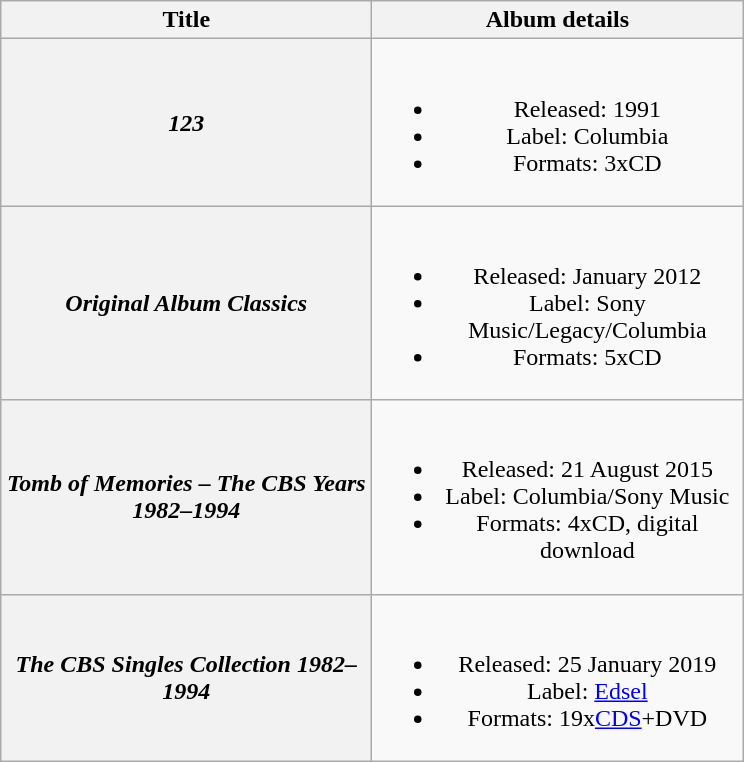<table class="wikitable plainrowheaders" style="text-align:center;">
<tr>
<th scope="col" style="width:15em;">Title</th>
<th scope="col" style="width:15em;">Album details</th>
</tr>
<tr>
<th scope="row"><em>123</em></th>
<td><br><ul><li>Released: 1991</li><li>Label: Columbia</li><li>Formats: 3xCD</li></ul></td>
</tr>
<tr>
<th scope="row"><em>Original Album Classics</em></th>
<td><br><ul><li>Released: January 2012</li><li>Label: Sony Music/Legacy/Columbia</li><li>Formats: 5xCD</li></ul></td>
</tr>
<tr>
<th scope="row"><em>Tomb of Memories – The CBS Years 1982–1994</em></th>
<td><br><ul><li>Released: 21 August 2015</li><li>Label: Columbia/Sony Music</li><li>Formats: 4xCD, digital download</li></ul></td>
</tr>
<tr>
<th scope="row"><em>The CBS Singles Collection 1982–1994</em></th>
<td><br><ul><li>Released: 25 January 2019</li><li>Label: <a href='#'>Edsel</a></li><li>Formats: 19x<a href='#'>CDS</a>+DVD</li></ul></td>
</tr>
</table>
